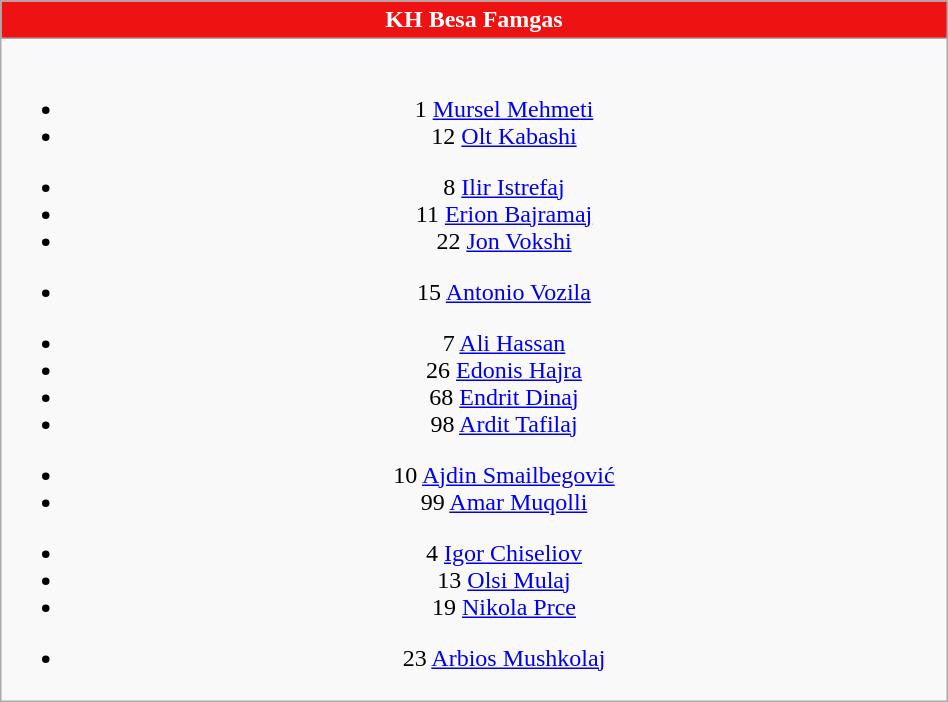<table class="wikitable" style="font-size:100%; text-align:center;" width=50%>
<tr>
<th colspan=5 style="background-color:#EE1212;color:white;text-align:center;">KH Besa Famgas</th>
</tr>
<tr>
<td><br>
<ul><li>1  <a href='#'>Mursel Mehmeti</a></li><li>12  <a href='#'>Olt Kabashi</a></li></ul><ul><li>8  <a href='#'>Ilir Istrefaj</a></li><li>11  <a href='#'>Erion Bajramaj</a></li><li>22  <a href='#'>Jon Vokshi</a></li></ul><ul><li>15  <a href='#'>Antonio Vozila</a></li></ul><ul><li>7  <a href='#'>Ali Hassan</a></li><li>26  <a href='#'>Edonis Hajra</a></li><li>68  <a href='#'>Endrit Dinaj</a></li><li>98  <a href='#'>Ardit Tafilaj</a></li></ul><ul><li>10  <a href='#'>Ajdin Smailbegović</a></li><li>99  <a href='#'>Amar Muqolli</a></li></ul><ul><li>4  <a href='#'>Igor Chiseliov</a></li><li>13  <a href='#'>Olsi Mulaj</a></li><li>19  <a href='#'>Nikola Prce</a></li></ul><ul><li>23  <a href='#'>Arbios Mushkolaj</a></li></ul></td>
</tr>
</table>
